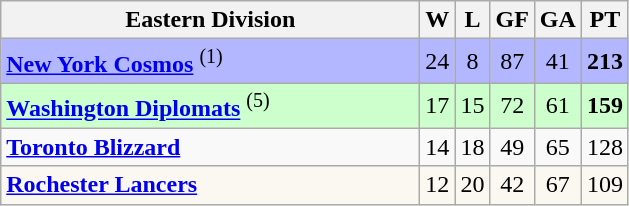<table class="wikitable" style="text-align:center">
<tr>
<th style="width:17em">Eastern Division</th>
<th>W</th>
<th>L</th>
<th>GF</th>
<th>GA</th>
<th>PT</th>
</tr>
<tr align=center bgcolor=#B3B7FF>
<td align=left><strong><a href='#'>New York Cosmos</a></strong> <sup>(1)</sup></td>
<td>24</td>
<td>8</td>
<td>87</td>
<td>41</td>
<td><strong>213</strong></td>
</tr>
<tr align=center bgcolor=#ccffcc>
<td align=left><strong><a href='#'>Washington Diplomats</a></strong> <sup>(5)</sup></td>
<td>17</td>
<td>15</td>
<td>72</td>
<td>61</td>
<td><strong>159</strong></td>
</tr>
<tr align=center>
<td align=left><strong><a href='#'>Toronto Blizzard</a></strong></td>
<td>14</td>
<td>18</td>
<td>49</td>
<td>65</td>
<td>128</td>
</tr>
<tr align=center bgcolor=#FAF8F0>
<td align=left><strong><a href='#'>Rochester Lancers</a></strong></td>
<td>12</td>
<td>20</td>
<td>42</td>
<td>67</td>
<td>109</td>
</tr>
</table>
